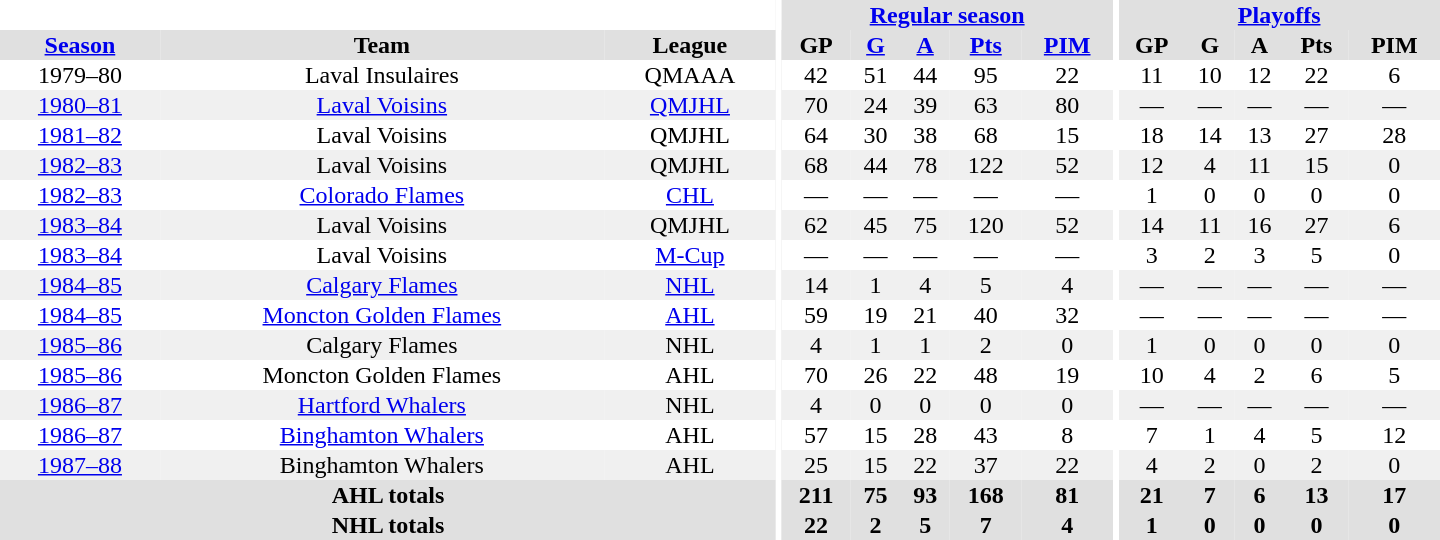<table border="0" cellpadding="1" cellspacing="0" style="text-align:center; width:60em">
<tr bgcolor="#e0e0e0">
<th colspan="3" bgcolor="#ffffff"></th>
<th rowspan="100" bgcolor="#ffffff"></th>
<th colspan="5"><a href='#'>Regular season</a></th>
<th rowspan="100" bgcolor="#ffffff"></th>
<th colspan="5"><a href='#'>Playoffs</a></th>
</tr>
<tr bgcolor="#e0e0e0">
<th><a href='#'>Season</a></th>
<th>Team</th>
<th>League</th>
<th>GP</th>
<th><a href='#'>G</a></th>
<th><a href='#'>A</a></th>
<th><a href='#'>Pts</a></th>
<th><a href='#'>PIM</a></th>
<th>GP</th>
<th>G</th>
<th>A</th>
<th>Pts</th>
<th>PIM</th>
</tr>
<tr>
<td>1979–80</td>
<td>Laval Insulaires</td>
<td>QMAAA</td>
<td>42</td>
<td>51</td>
<td>44</td>
<td>95</td>
<td>22</td>
<td>11</td>
<td>10</td>
<td>12</td>
<td>22</td>
<td>6</td>
</tr>
<tr bgcolor="#f0f0f0">
<td><a href='#'>1980–81</a></td>
<td><a href='#'>Laval Voisins</a></td>
<td><a href='#'>QMJHL</a></td>
<td>70</td>
<td>24</td>
<td>39</td>
<td>63</td>
<td>80</td>
<td>—</td>
<td>—</td>
<td>—</td>
<td>—</td>
<td>—</td>
</tr>
<tr>
<td><a href='#'>1981–82</a></td>
<td>Laval Voisins</td>
<td>QMJHL</td>
<td>64</td>
<td>30</td>
<td>38</td>
<td>68</td>
<td>15</td>
<td>18</td>
<td>14</td>
<td>13</td>
<td>27</td>
<td>28</td>
</tr>
<tr bgcolor="#f0f0f0">
<td><a href='#'>1982–83</a></td>
<td>Laval Voisins</td>
<td>QMJHL</td>
<td>68</td>
<td>44</td>
<td>78</td>
<td>122</td>
<td>52</td>
<td>12</td>
<td>4</td>
<td>11</td>
<td>15</td>
<td>0</td>
</tr>
<tr>
<td><a href='#'>1982–83</a></td>
<td><a href='#'>Colorado Flames</a></td>
<td><a href='#'>CHL</a></td>
<td>—</td>
<td>—</td>
<td>—</td>
<td>—</td>
<td>—</td>
<td>1</td>
<td>0</td>
<td>0</td>
<td>0</td>
<td>0</td>
</tr>
<tr bgcolor="#f0f0f0">
<td><a href='#'>1983–84</a></td>
<td>Laval Voisins</td>
<td>QMJHL</td>
<td>62</td>
<td>45</td>
<td>75</td>
<td>120</td>
<td>52</td>
<td>14</td>
<td>11</td>
<td>16</td>
<td>27</td>
<td>6</td>
</tr>
<tr>
<td><a href='#'>1983–84</a></td>
<td>Laval Voisins</td>
<td><a href='#'>M-Cup</a></td>
<td>—</td>
<td>—</td>
<td>—</td>
<td>—</td>
<td>—</td>
<td>3</td>
<td>2</td>
<td>3</td>
<td>5</td>
<td>0</td>
</tr>
<tr bgcolor="#f0f0f0">
<td><a href='#'>1984–85</a></td>
<td><a href='#'>Calgary Flames</a></td>
<td><a href='#'>NHL</a></td>
<td>14</td>
<td>1</td>
<td>4</td>
<td>5</td>
<td>4</td>
<td>—</td>
<td>—</td>
<td>—</td>
<td>—</td>
<td>—</td>
</tr>
<tr>
<td><a href='#'>1984–85</a></td>
<td><a href='#'>Moncton Golden Flames</a></td>
<td><a href='#'>AHL</a></td>
<td>59</td>
<td>19</td>
<td>21</td>
<td>40</td>
<td>32</td>
<td>—</td>
<td>—</td>
<td>—</td>
<td>—</td>
<td>—</td>
</tr>
<tr bgcolor="#f0f0f0">
<td><a href='#'>1985–86</a></td>
<td>Calgary Flames</td>
<td>NHL</td>
<td>4</td>
<td>1</td>
<td>1</td>
<td>2</td>
<td>0</td>
<td>1</td>
<td>0</td>
<td>0</td>
<td>0</td>
<td>0</td>
</tr>
<tr>
<td><a href='#'>1985–86</a></td>
<td>Moncton Golden Flames</td>
<td>AHL</td>
<td>70</td>
<td>26</td>
<td>22</td>
<td>48</td>
<td>19</td>
<td>10</td>
<td>4</td>
<td>2</td>
<td>6</td>
<td>5</td>
</tr>
<tr bgcolor="#f0f0f0">
<td><a href='#'>1986–87</a></td>
<td><a href='#'>Hartford Whalers</a></td>
<td>NHL</td>
<td>4</td>
<td>0</td>
<td>0</td>
<td>0</td>
<td>0</td>
<td>—</td>
<td>—</td>
<td>—</td>
<td>—</td>
<td>—</td>
</tr>
<tr>
<td><a href='#'>1986–87</a></td>
<td><a href='#'>Binghamton Whalers</a></td>
<td>AHL</td>
<td>57</td>
<td>15</td>
<td>28</td>
<td>43</td>
<td>8</td>
<td>7</td>
<td>1</td>
<td>4</td>
<td>5</td>
<td>12</td>
</tr>
<tr bgcolor="#f0f0f0">
<td><a href='#'>1987–88</a></td>
<td>Binghamton Whalers</td>
<td>AHL</td>
<td>25</td>
<td>15</td>
<td>22</td>
<td>37</td>
<td>22</td>
<td>4</td>
<td>2</td>
<td>0</td>
<td>2</td>
<td>0</td>
</tr>
<tr bgcolor="#e0e0e0">
<th colspan="3">AHL totals</th>
<th>211</th>
<th>75</th>
<th>93</th>
<th>168</th>
<th>81</th>
<th>21</th>
<th>7</th>
<th>6</th>
<th>13</th>
<th>17</th>
</tr>
<tr bgcolor="#e0e0e0">
<th colspan="3">NHL totals</th>
<th>22</th>
<th>2</th>
<th>5</th>
<th>7</th>
<th>4</th>
<th>1</th>
<th>0</th>
<th>0</th>
<th>0</th>
<th>0</th>
</tr>
</table>
